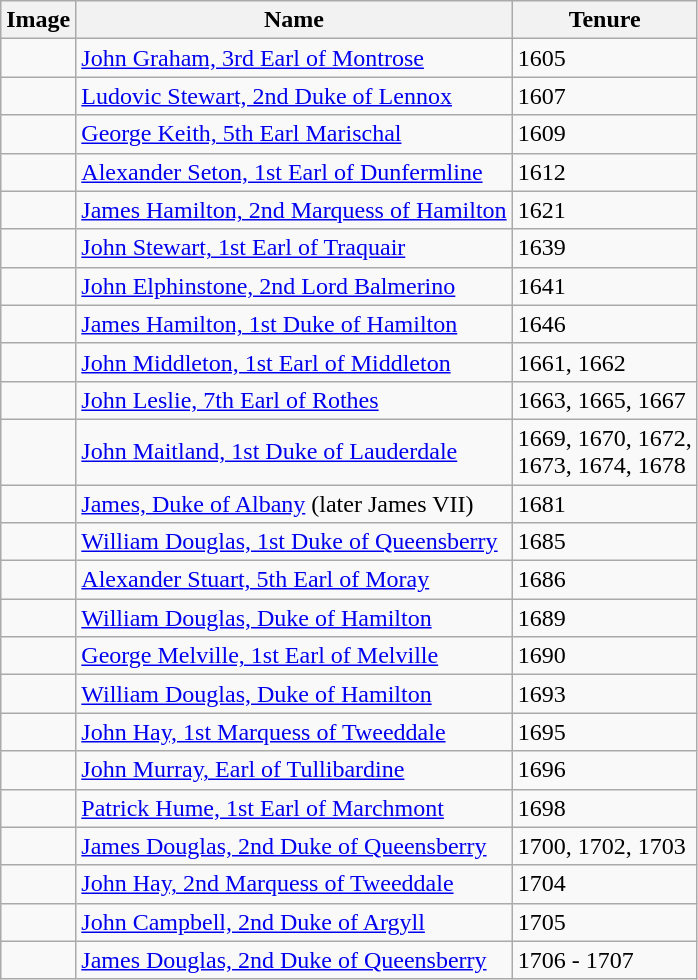<table class="wikitable sortable">
<tr>
<th>Image</th>
<th>Name</th>
<th>Tenure</th>
</tr>
<tr>
<td></td>
<td><a href='#'>John Graham, 3rd Earl of Montrose</a></td>
<td>1605</td>
</tr>
<tr>
<td></td>
<td><a href='#'>Ludovic Stewart, 2nd Duke of Lennox</a></td>
<td>1607</td>
</tr>
<tr>
<td></td>
<td><a href='#'>George Keith, 5th Earl Marischal</a></td>
<td>1609</td>
</tr>
<tr>
<td></td>
<td><a href='#'>Alexander Seton, 1st Earl of Dunfermline</a></td>
<td>1612</td>
</tr>
<tr>
<td></td>
<td><a href='#'>James Hamilton, 2nd Marquess of Hamilton</a></td>
<td>1621</td>
</tr>
<tr>
<td></td>
<td><a href='#'>John Stewart, 1st Earl of Traquair</a></td>
<td>1639</td>
</tr>
<tr>
<td></td>
<td><a href='#'>John Elphinstone, 2nd Lord Balmerino</a></td>
<td>1641</td>
</tr>
<tr>
<td></td>
<td><a href='#'>James Hamilton, 1st Duke of Hamilton</a></td>
<td>1646</td>
</tr>
<tr>
<td></td>
<td><a href='#'>John Middleton, 1st Earl of Middleton</a></td>
<td>1661, 1662</td>
</tr>
<tr>
<td></td>
<td><a href='#'>John Leslie, 7th Earl of Rothes</a></td>
<td>1663, 1665, 1667</td>
</tr>
<tr>
<td></td>
<td><a href='#'>John Maitland, 1st Duke of Lauderdale</a></td>
<td>1669, 1670, 1672,<br>1673, 1674, 1678</td>
</tr>
<tr>
<td></td>
<td><a href='#'>James, Duke of Albany</a> (later James VII)</td>
<td>1681</td>
</tr>
<tr>
<td></td>
<td><a href='#'>William Douglas, 1st Duke of Queensberry</a></td>
<td>1685</td>
</tr>
<tr>
<td></td>
<td><a href='#'>Alexander Stuart, 5th Earl of Moray</a></td>
<td>1686</td>
</tr>
<tr>
<td></td>
<td><a href='#'>William Douglas, Duke of Hamilton</a></td>
<td>1689</td>
</tr>
<tr>
<td></td>
<td><a href='#'>George Melville, 1st Earl of Melville</a></td>
<td>1690</td>
</tr>
<tr>
<td></td>
<td><a href='#'>William Douglas, Duke of Hamilton</a></td>
<td>1693</td>
</tr>
<tr>
<td></td>
<td><a href='#'>John Hay, 1st Marquess of Tweeddale</a></td>
<td>1695</td>
</tr>
<tr>
<td></td>
<td><a href='#'>John Murray, Earl of Tullibardine</a></td>
<td>1696</td>
</tr>
<tr>
<td></td>
<td><a href='#'>Patrick Hume, 1st Earl of Marchmont</a></td>
<td>1698</td>
</tr>
<tr>
<td></td>
<td><a href='#'>James Douglas, 2nd Duke of Queensberry</a></td>
<td>1700, 1702, 1703</td>
</tr>
<tr>
<td></td>
<td><a href='#'>John Hay, 2nd Marquess of Tweeddale</a></td>
<td>1704</td>
</tr>
<tr>
<td></td>
<td><a href='#'>John Campbell, 2nd Duke of Argyll</a></td>
<td>1705</td>
</tr>
<tr>
<td></td>
<td><a href='#'>James Douglas, 2nd Duke of Queensberry</a></td>
<td>1706 - 1707</td>
</tr>
</table>
